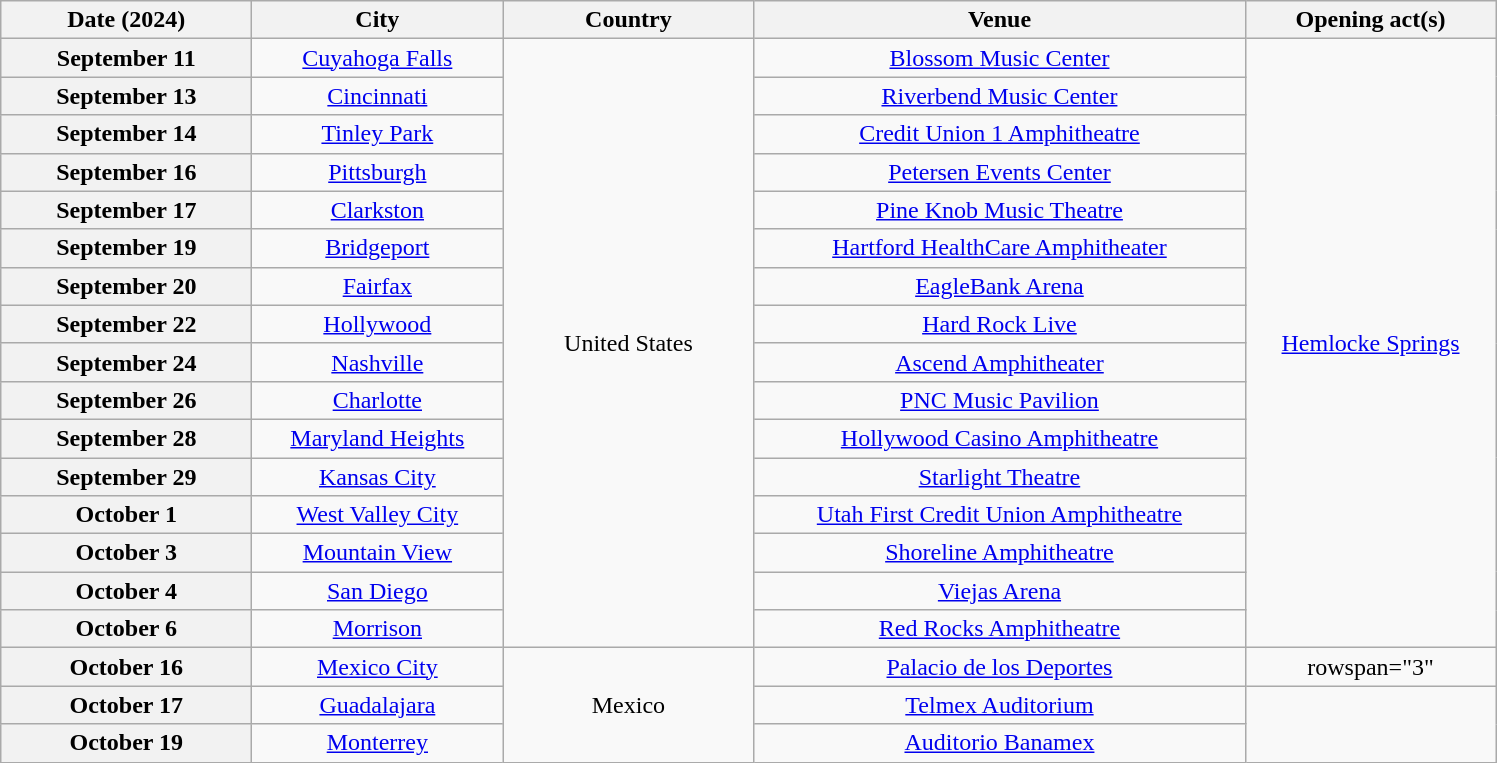<table class="wikitable plainrowheaders" style="text-align:center;">
<tr>
<th scope="col" style="width:10em;">Date (2024)</th>
<th scope="col" style="width:10em;">City</th>
<th scope="col" style="width:10em;">Country</th>
<th scope="col" style="width:20em;">Venue</th>
<th scope="col" style="width:10em;">Opening act(s)</th>
</tr>
<tr>
<th scope="row" style="text-align:center;">September 11</th>
<td><a href='#'>Cuyahoga Falls</a></td>
<td rowspan="16">United States</td>
<td><a href='#'>Blossom Music Center</a></td>
<td rowspan="16"><a href='#'>Hemlocke Springs</a></td>
</tr>
<tr>
<th scope="row" style="text-align:center;">September 13</th>
<td><a href='#'>Cincinnati</a></td>
<td><a href='#'>Riverbend Music Center</a></td>
</tr>
<tr>
<th scope="row" style="text-align:center;">September 14</th>
<td><a href='#'>Tinley Park</a></td>
<td><a href='#'>Credit Union 1 Amphitheatre</a></td>
</tr>
<tr>
<th scope="row" style="text-align:center;">September 16</th>
<td><a href='#'>Pittsburgh</a></td>
<td><a href='#'>Petersen Events Center</a></td>
</tr>
<tr>
<th scope="row" style="text-align:center;">September 17</th>
<td><a href='#'>Clarkston</a></td>
<td><a href='#'>Pine Knob Music Theatre</a></td>
</tr>
<tr>
<th scope="row" style="text-align:center;">September 19</th>
<td><a href='#'>Bridgeport</a></td>
<td><a href='#'>Hartford HealthCare Amphitheater</a></td>
</tr>
<tr>
<th scope="row" style="text-align:center;">September 20</th>
<td><a href='#'>Fairfax</a></td>
<td><a href='#'>EagleBank Arena</a></td>
</tr>
<tr>
<th scope="row" style="text-align:center;">September 22</th>
<td><a href='#'>Hollywood</a></td>
<td><a href='#'>Hard Rock Live</a></td>
</tr>
<tr>
<th scope="row" style="text-align:center;">September 24</th>
<td><a href='#'>Nashville</a></td>
<td><a href='#'>Ascend Amphitheater</a></td>
</tr>
<tr>
<th scope="row" style="text-align:center;">September 26</th>
<td><a href='#'>Charlotte</a></td>
<td><a href='#'>PNC Music Pavilion</a></td>
</tr>
<tr>
<th scope="row" style="text-align:center;">September 28</th>
<td><a href='#'>Maryland Heights</a></td>
<td><a href='#'>Hollywood Casino Amphitheatre</a></td>
</tr>
<tr>
<th scope="row" style="text-align:center;">September 29</th>
<td><a href='#'>Kansas City</a></td>
<td><a href='#'>Starlight Theatre</a></td>
</tr>
<tr>
<th scope="row" style="text-align:center;">October 1</th>
<td><a href='#'>West Valley City</a></td>
<td><a href='#'>Utah First Credit Union Amphitheatre</a></td>
</tr>
<tr>
<th scope="row" style="text-align:center;">October 3</th>
<td><a href='#'>Mountain View</a></td>
<td><a href='#'>Shoreline Amphitheatre</a></td>
</tr>
<tr>
<th scope="row" style="text-align:center;">October 4</th>
<td><a href='#'>San Diego</a></td>
<td><a href='#'>Viejas Arena</a></td>
</tr>
<tr>
<th scope="row" style="text-align:center;">October 6</th>
<td><a href='#'>Morrison</a></td>
<td><a href='#'>Red Rocks Amphitheatre</a></td>
</tr>
<tr>
<th scope="row" style="text-align:center;">October 16</th>
<td><a href='#'>Mexico City</a></td>
<td rowspan="3">Mexico</td>
<td><a href='#'>Palacio de los Deportes</a></td>
<td>rowspan="3" </td>
</tr>
<tr>
<th scope="row" style="text-align:center;">October 17</th>
<td><a href='#'>Guadalajara</a></td>
<td><a href='#'>Telmex Auditorium</a></td>
</tr>
<tr>
<th scope="row" style="text-align:center;">October 19</th>
<td><a href='#'>Monterrey</a></td>
<td><a href='#'>Auditorio Banamex</a></td>
</tr>
</table>
